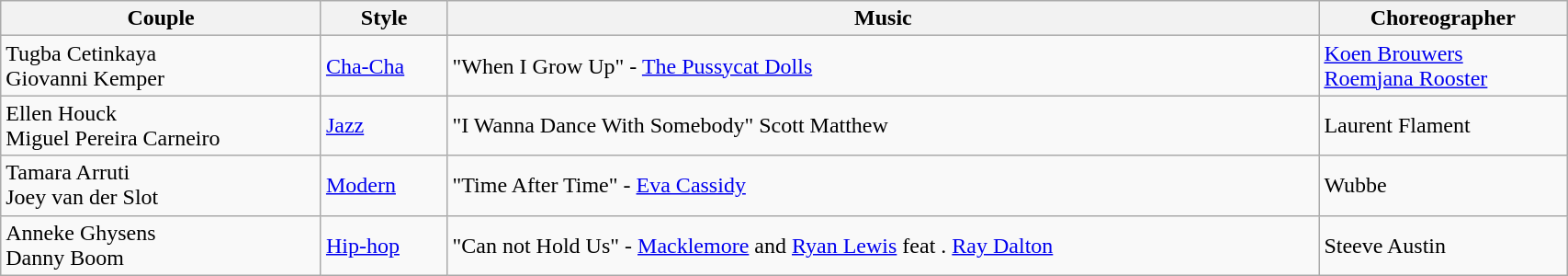<table Class="wikitable" width="90%">
<tr>
<th>Couple</th>
<th>Style</th>
<th>Music</th>
<th>Choreographer</th>
</tr>
<tr>
<td>Tugba Cetinkaya <br> Giovanni Kemper</td>
<td><a href='#'>Cha-Cha</a></td>
<td>"When I Grow Up" - <a href='#'>The Pussycat Dolls</a></td>
<td><a href='#'>Koen Brouwers</a> <br> <a href='#'>Roemjana Rooster</a></td>
</tr>
<tr>
<td>Ellen Houck <br> Miguel Pereira Carneiro</td>
<td><a href='#'>Jazz</a></td>
<td>"I Wanna Dance With Somebody" Scott Matthew</td>
<td>Laurent Flament</td>
</tr>
<tr>
<td>Tamara Arruti <br> Joey van der Slot</td>
<td><a href='#'>Modern</a></td>
<td>"Time After Time" - <a href='#'>Eva Cassidy</a></td>
<td>Wubbe</td>
</tr>
<tr>
<td>Anneke Ghysens <br> Danny Boom</td>
<td><a href='#'>Hip-hop</a></td>
<td>"Can not Hold Us" - <a href='#'>Macklemore</a> and <a href='#'>Ryan Lewis</a> feat . <a href='#'>Ray Dalton</a></td>
<td>Steeve Austin</td>
</tr>
</table>
